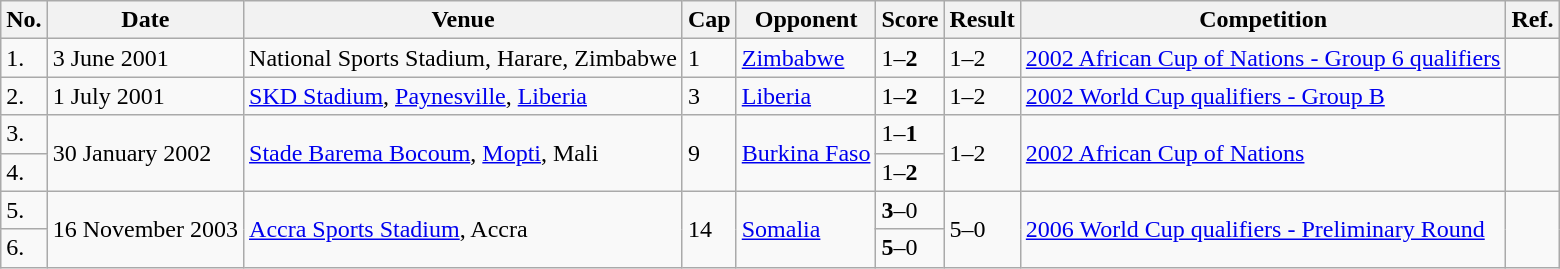<table class="wikitable sortable">
<tr>
<th>No.</th>
<th>Date</th>
<th>Venue</th>
<th>Cap</th>
<th>Opponent</th>
<th>Score</th>
<th>Result</th>
<th>Competition</th>
<th><abbr>Ref.</abbr></th>
</tr>
<tr>
<td>1.</td>
<td>3 June 2001</td>
<td>National Sports Stadium, Harare, Zimbabwe</td>
<td>1</td>
<td><a href='#'>Zimbabwe</a></td>
<td>1–<strong>2</strong></td>
<td>1–2</td>
<td><a href='#'>2002 African Cup of Nations - Group 6 qualifiers</a></td>
<td></td>
</tr>
<tr>
<td>2.</td>
<td>1 July 2001</td>
<td><a href='#'>SKD Stadium</a>, <a href='#'>Paynesville</a>, <a href='#'>Liberia</a></td>
<td>3</td>
<td><a href='#'>Liberia</a></td>
<td>1–<strong>2</strong></td>
<td>1–2</td>
<td><a href='#'>2002 World Cup qualifiers - Group B</a></td>
<td></td>
</tr>
<tr>
<td>3.</td>
<td rowspan="2">30 January 2002</td>
<td rowspan="2"><a href='#'>Stade Barema Bocoum</a>, <a href='#'>Mopti</a>, Mali</td>
<td rowspan="2">9</td>
<td rowspan="2"><a href='#'>Burkina Faso</a></td>
<td>1–<strong>1</strong></td>
<td rowspan="2">1–2</td>
<td rowspan="2"><a href='#'>2002 African Cup of Nations</a></td>
<td rowspan="2"></td>
</tr>
<tr>
<td>4.</td>
<td>1–<strong>2</strong></td>
</tr>
<tr>
<td>5.</td>
<td rowspan="2">16 November 2003</td>
<td rowspan="2"><a href='#'>Accra Sports Stadium</a>, Accra</td>
<td rowspan="2">14</td>
<td rowspan="2"><a href='#'>Somalia</a></td>
<td><strong>3</strong>–0</td>
<td rowspan="2">5–0</td>
<td rowspan="2"><a href='#'>2006 World Cup qualifiers - Preliminary Round</a></td>
<td rowspan="2"></td>
</tr>
<tr>
<td>6.</td>
<td><strong>5</strong>–0</td>
</tr>
</table>
